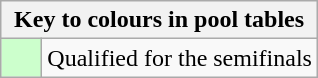<table class="wikitable" style="text-align: center;">
<tr>
<th colspan=2>Key to colours in pool tables</th>
</tr>
<tr>
<td style="background:#cfc; width:20px;"></td>
<td style="text-align:left;">Qualified for the semifinals</td>
</tr>
</table>
